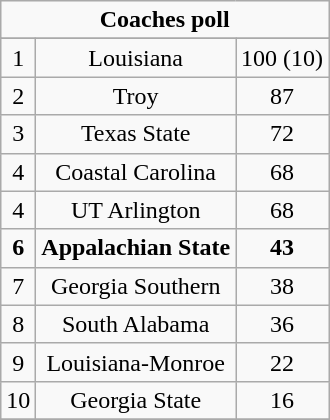<table class="wikitable">
<tr align="center">
<td align="center" Colspan="3"><strong>Coaches poll</strong></td>
</tr>
<tr align="center">
</tr>
<tr align="center">
<td>1</td>
<td>Louisiana</td>
<td>100 (10)</td>
</tr>
<tr align="center">
<td>2</td>
<td>Troy</td>
<td>87</td>
</tr>
<tr align="center">
<td>3</td>
<td>Texas State</td>
<td>72</td>
</tr>
<tr align="center">
<td>4</td>
<td>Coastal Carolina</td>
<td>68</td>
</tr>
<tr align="center">
<td>4</td>
<td>UT Arlington</td>
<td>68</td>
</tr>
<tr align="center">
<td><strong>6</strong></td>
<td><strong>Appalachian State</strong></td>
<td><strong>43</strong></td>
</tr>
<tr align="center">
<td>7</td>
<td>Georgia Southern</td>
<td>38</td>
</tr>
<tr align="center">
<td>8</td>
<td>South Alabama</td>
<td>36</td>
</tr>
<tr align="center">
<td>9</td>
<td>Louisiana-Monroe</td>
<td>22</td>
</tr>
<tr align="center">
<td>10</td>
<td>Georgia State</td>
<td>16</td>
</tr>
<tr align="center">
</tr>
</table>
